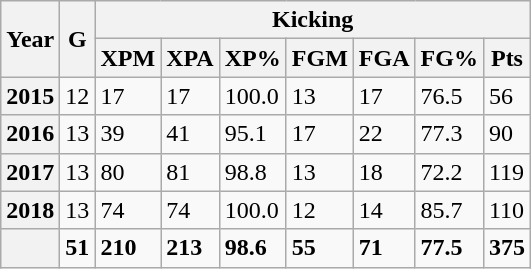<table class="wikitable sortable">
<tr>
<th rowspan="2">Year</th>
<th rowspan="2">G</th>
<th colspan="7">Kicking</th>
</tr>
<tr>
<th>XPM</th>
<th>XPA</th>
<th>XP%</th>
<th>FGM</th>
<th>FGA</th>
<th>FG%</th>
<th>Pts</th>
</tr>
<tr>
<th>2015</th>
<td>12</td>
<td>17</td>
<td>17</td>
<td>100.0</td>
<td>13</td>
<td>17</td>
<td>76.5</td>
<td>56</td>
</tr>
<tr>
<th>2016</th>
<td>13</td>
<td>39</td>
<td>41</td>
<td>95.1</td>
<td>17</td>
<td>22</td>
<td>77.3</td>
<td>90</td>
</tr>
<tr>
<th>2017</th>
<td>13</td>
<td>80</td>
<td>81</td>
<td>98.8</td>
<td>13</td>
<td>18</td>
<td>72.2</td>
<td>119</td>
</tr>
<tr>
<th>2018</th>
<td>13</td>
<td>74</td>
<td>74</td>
<td>100.0</td>
<td>12</td>
<td>14</td>
<td>85.7</td>
<td>110</td>
</tr>
<tr>
<th></th>
<td><strong>51</strong></td>
<td><strong>210</strong></td>
<td><strong>213</strong></td>
<td><strong>98.6</strong></td>
<td><strong>55</strong></td>
<td><strong>71</strong></td>
<td><strong>77.5</strong></td>
<td><strong>375</strong></td>
</tr>
</table>
